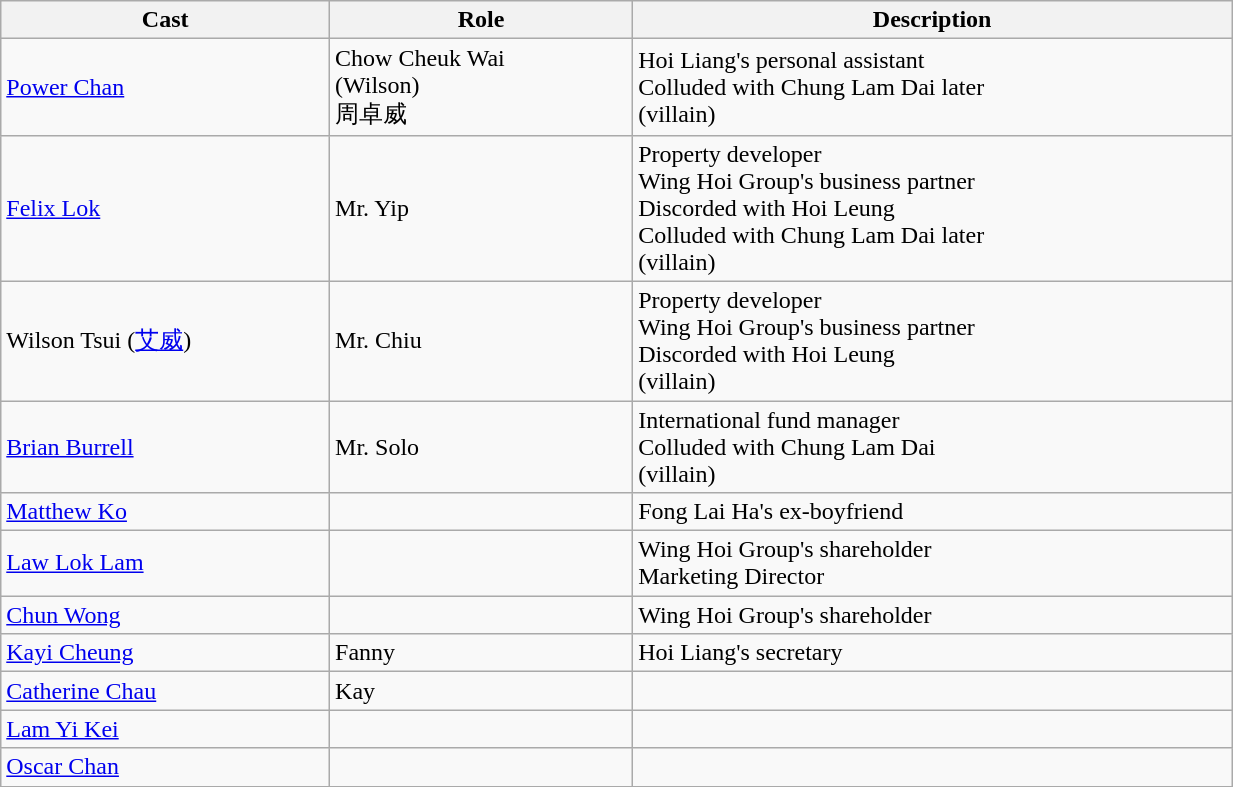<table class="wikitable" width="65%">
<tr>
<th>Cast</th>
<th>Role</th>
<th>Description</th>
</tr>
<tr>
<td><a href='#'>Power Chan</a></td>
<td>Chow Cheuk Wai <br>(Wilson) <br>周卓威</td>
<td>Hoi Liang's personal assistant<br>Colluded with Chung Lam Dai later<br>(villain)</td>
</tr>
<tr>
<td><a href='#'>Felix Lok</a></td>
<td>Mr. Yip</td>
<td>Property developer<br>Wing Hoi Group's business partner<br>Discorded with Hoi Leung<br>Colluded with Chung Lam Dai later<br>(villain)</td>
</tr>
<tr>
<td>Wilson Tsui (<a href='#'>艾威</a>)</td>
<td>Mr. Chiu</td>
<td>Property developer<br>Wing Hoi Group's business partner<br>Discorded with Hoi Leung<br>(villain)</td>
</tr>
<tr>
<td><a href='#'>Brian Burrell</a></td>
<td>Mr. Solo</td>
<td>International fund manager<br>Colluded with Chung Lam Dai<br>(villain)</td>
</tr>
<tr>
<td><a href='#'>Matthew Ko</a></td>
<td></td>
<td>Fong Lai Ha's ex-boyfriend</td>
</tr>
<tr>
<td><a href='#'>Law Lok Lam</a></td>
<td></td>
<td>Wing Hoi Group's shareholder<br>Marketing Director</td>
</tr>
<tr>
<td><a href='#'>Chun Wong</a></td>
<td></td>
<td>Wing Hoi Group's shareholder</td>
</tr>
<tr>
<td><a href='#'>Kayi Cheung</a></td>
<td>Fanny</td>
<td>Hoi Liang's secretary</td>
</tr>
<tr>
<td><a href='#'>Catherine Chau</a></td>
<td>Kay</td>
<td></td>
</tr>
<tr>
<td><a href='#'>Lam Yi Kei</a></td>
<td></td>
<td></td>
</tr>
<tr>
<td><a href='#'>Oscar Chan</a></td>
<td></td>
<td></td>
</tr>
<tr>
</tr>
</table>
